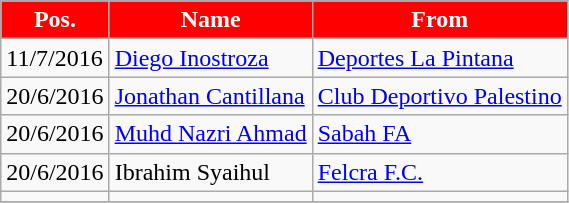<table class="wikitable sortable">
<tr>
<th style="background:Red; color:White;">Pos.</th>
<th style="background:Red; color:White;">Name</th>
<th style="background:Red; color:White;">From</th>
</tr>
<tr>
<td>11/7/2016</td>
<td> <a href='#'>Diego Inostroza</a></td>
<td> <a href='#'>Deportes La Pintana</a></td>
</tr>
<tr>
<td>20/6/2016</td>
<td> <a href='#'>Jonathan Cantillana</a></td>
<td> <a href='#'>Club Deportivo Palestino</a></td>
</tr>
<tr>
<td>20/6/2016</td>
<td> <a href='#'>Muhd Nazri Ahmad</a></td>
<td> <a href='#'>Sabah FA</a></td>
</tr>
<tr>
<td>20/6/2016</td>
<td> Ibrahim Syaihul</td>
<td> <a href='#'>Felcra F.C.</a></td>
</tr>
<tr>
<td></td>
<td></td>
<td></td>
</tr>
<tr>
</tr>
</table>
